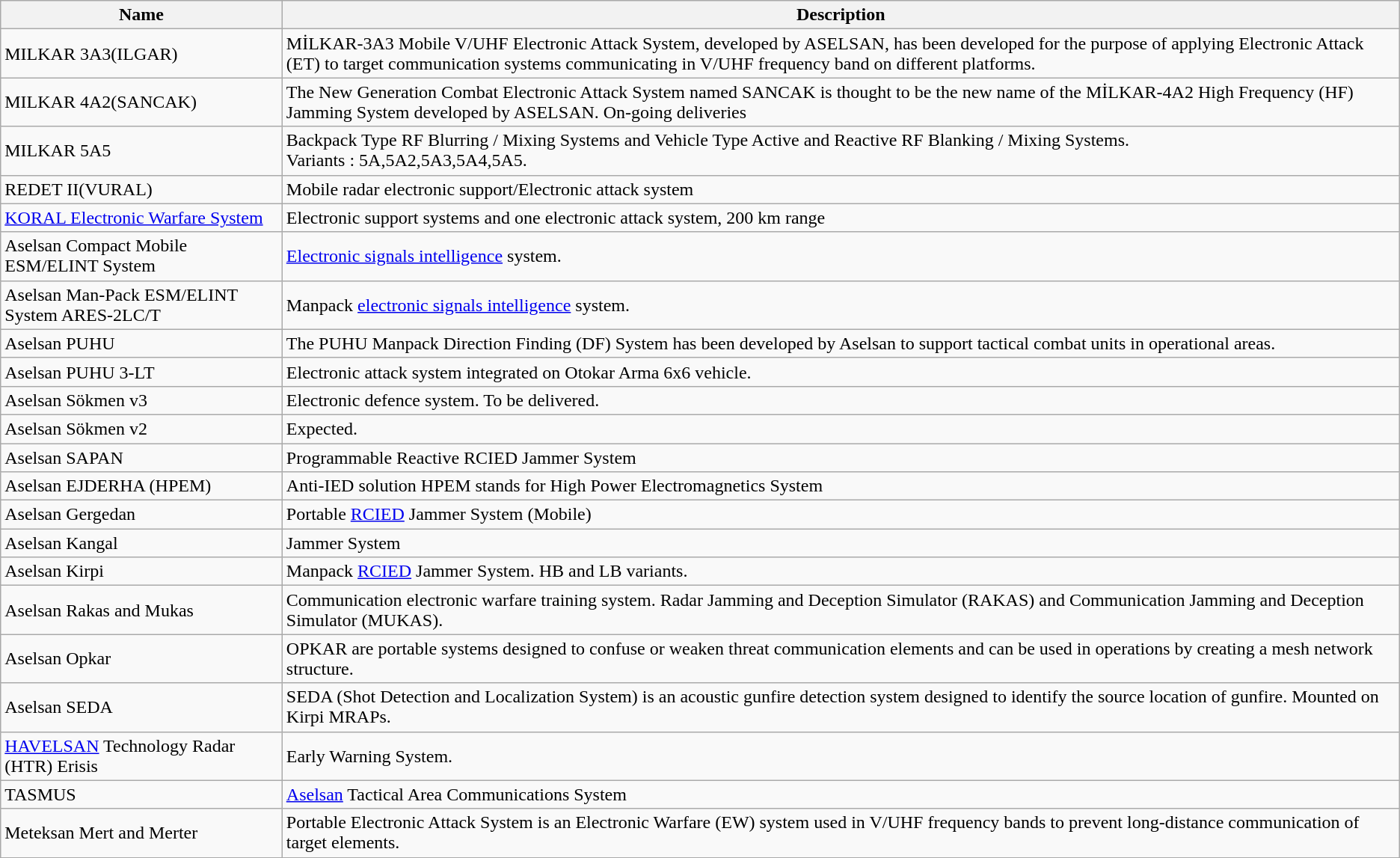<table class="wikitable">
<tr>
<th>Name</th>
<th>Description</th>
</tr>
<tr>
<td>MILKAR 3A3(ILGAR)</td>
<td>MİLKAR-3A3 Mobile V/UHF Electronic Attack System, developed by ASELSAN, has been developed for the purpose of applying Electronic Attack (ET) to target communication systems communicating in V/UHF frequency band on different platforms.</td>
</tr>
<tr>
<td>MILKAR 4A2(SANCAK)</td>
<td>The New Generation Combat Electronic Attack System named SANCAK is thought to be the new name of the MİLKAR-4A2 High Frequency (HF) Jamming System developed by ASELSAN. On-going deliveries</td>
</tr>
<tr>
<td>MILKAR 5A5</td>
<td>Backpack Type RF Blurring / Mixing Systems and Vehicle Type Active and Reactive RF Blanking / Mixing Systems.<br>Variants : 5A,5A2,5A3,5A4,5A5.</td>
</tr>
<tr>
<td>REDET II(VURAL)</td>
<td>Mobile radar electronic support/Electronic attack system</td>
</tr>
<tr>
<td><a href='#'>KORAL Electronic Warfare System</a></td>
<td>Electronic support systems and one electronic attack system, 200 km range</td>
</tr>
<tr>
<td>Aselsan Compact Mobile ESM/ELINT System</td>
<td><a href='#'>Electronic signals intelligence</a> system.</td>
</tr>
<tr>
<td>Aselsan Man-Pack ESM/ELINT System ARES-2LC/T</td>
<td>Manpack <a href='#'>electronic signals intelligence</a> system.</td>
</tr>
<tr>
<td>Aselsan PUHU</td>
<td>The PUHU Manpack Direction Finding (DF) System has been developed by Aselsan to support tactical combat units in operational areas.</td>
</tr>
<tr>
<td>Aselsan PUHU 3-LT</td>
<td>Electronic attack system integrated on Otokar Arma 6x6 vehicle.</td>
</tr>
<tr>
<td>Aselsan Sökmen v3</td>
<td>Electronic defence system. To be delivered.</td>
</tr>
<tr>
<td>Aselsan Sökmen v2</td>
<td>Expected.</td>
</tr>
<tr>
<td>Aselsan SAPAN</td>
<td>Programmable Reactive RCIED Jammer System</td>
</tr>
<tr>
<td>Aselsan EJDERHA (HPEM)</td>
<td>Anti-IED solution HPEM stands for High Power Electromagnetics System</td>
</tr>
<tr>
<td>Aselsan Gergedan</td>
<td>Portable <a href='#'>RCIED</a> Jammer System (Mobile)</td>
</tr>
<tr>
<td>Aselsan Kangal</td>
<td>Jammer System</td>
</tr>
<tr>
<td>Aselsan Kirpi</td>
<td>Manpack <a href='#'>RCIED</a> Jammer System. HB and LB variants.</td>
</tr>
<tr>
<td>Aselsan Rakas and Mukas</td>
<td>Communication electronic warfare training system. Radar Jamming and Deception Simulator (RAKAS) and Communication Jamming and Deception Simulator (MUKAS).</td>
</tr>
<tr>
<td>Aselsan Opkar</td>
<td>OPKAR are portable systems designed to confuse or weaken threat communication elements and can be used in operations by creating a mesh network structure.</td>
</tr>
<tr>
<td>Aselsan SEDA</td>
<td>SEDA (Shot Detection and Localization System) is an acoustic gunfire detection system designed to identify the source location of gunfire. Mounted on Kirpi MRAPs.</td>
</tr>
<tr>
<td><a href='#'>HAVELSAN</a> Technology Radar (HTR) Erisis</td>
<td>Early Warning System.</td>
</tr>
<tr>
<td>TASMUS</td>
<td><a href='#'>Aselsan</a> Tactical Area Communications System</td>
</tr>
<tr>
<td>Meteksan Mert and Merter</td>
<td>Portable Electronic Attack System is an Electronic Warfare (EW) system used in V/UHF frequency bands to prevent long-distance communication of target elements.</td>
</tr>
</table>
